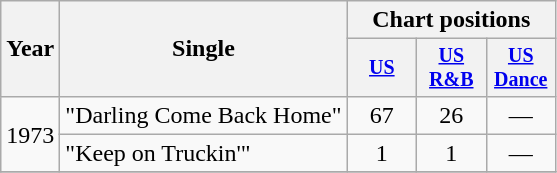<table class="wikitable" style="text-align:center;">
<tr>
<th rowspan="2">Year</th>
<th rowspan="2">Single</th>
<th colspan="3">Chart positions</th>
</tr>
<tr style="font-size:smaller;">
<th width="40"><a href='#'>US</a></th>
<th width="40"><a href='#'>US<br>R&B</a></th>
<th width="40"><a href='#'>US<br>Dance</a></th>
</tr>
<tr>
<td rowspan="2">1973</td>
<td align="left">"Darling Come Back Home"</td>
<td>67</td>
<td>26</td>
<td>—</td>
</tr>
<tr>
<td align="left">"Keep on Truckin'"</td>
<td>1</td>
<td>1</td>
<td>—</td>
</tr>
<tr>
</tr>
</table>
